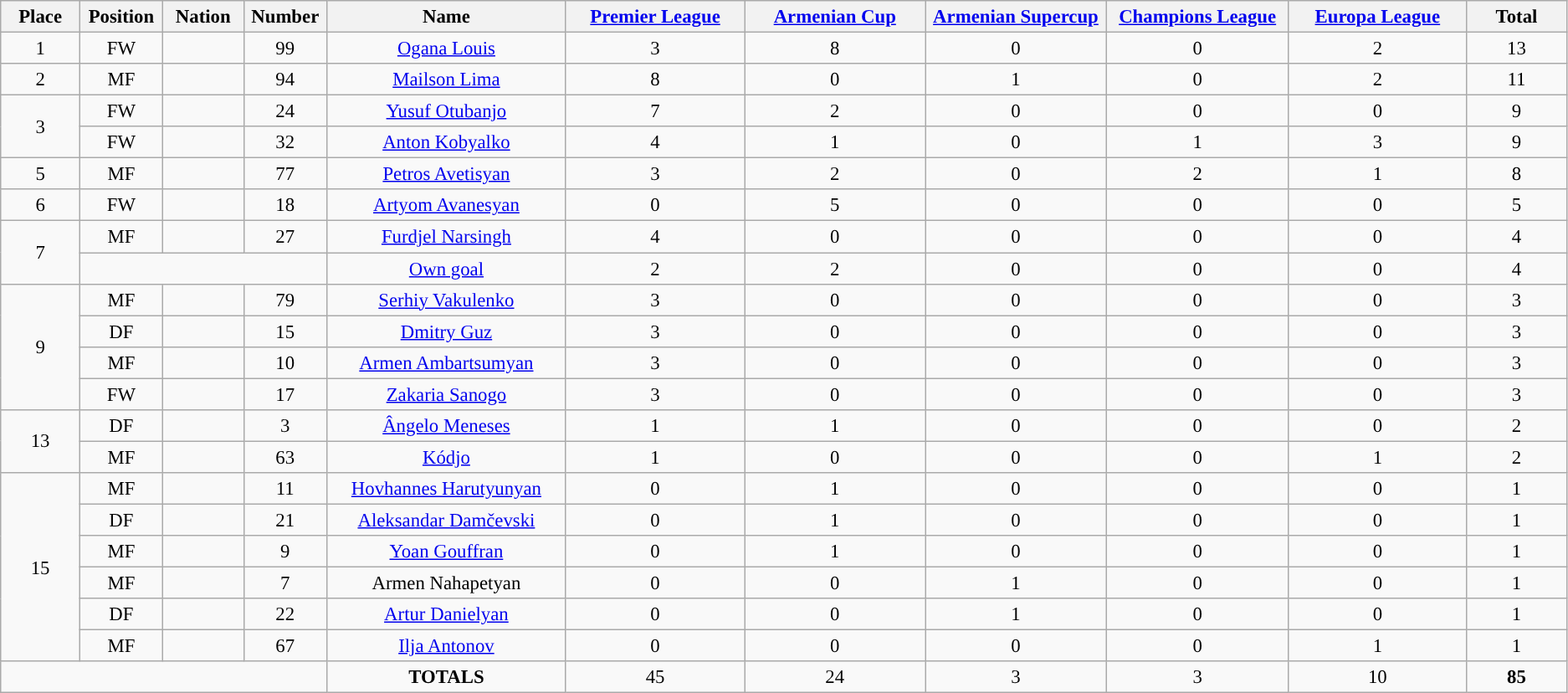<table class="wikitable" style="font-size: 95%; text-align: center;">
<tr>
<th width=60>Place</th>
<th width=60>Position</th>
<th width=60>Nation</th>
<th width=60>Number</th>
<th width=200>Name</th>
<th width=150><a href='#'>Premier League</a></th>
<th width=150><a href='#'>Armenian Cup</a></th>
<th width=150><a href='#'>Armenian Supercup</a></th>
<th width=150><a href='#'>Champions League</a></th>
<th width=150><a href='#'>Europa League</a></th>
<th width=80><strong>Total</strong></th>
</tr>
<tr>
<td>1</td>
<td>FW</td>
<td></td>
<td>99</td>
<td><a href='#'>Ogana Louis</a></td>
<td>3</td>
<td>8</td>
<td>0</td>
<td>0</td>
<td>2</td>
<td>13</td>
</tr>
<tr>
<td>2</td>
<td>MF</td>
<td></td>
<td>94</td>
<td><a href='#'>Mailson Lima</a></td>
<td>8</td>
<td>0</td>
<td>1</td>
<td>0</td>
<td>2</td>
<td>11</td>
</tr>
<tr>
<td rowspan="2'">3</td>
<td>FW</td>
<td></td>
<td>24</td>
<td><a href='#'>Yusuf Otubanjo</a></td>
<td>7</td>
<td>2</td>
<td>0</td>
<td>0</td>
<td>0</td>
<td>9</td>
</tr>
<tr>
<td>FW</td>
<td></td>
<td>32</td>
<td><a href='#'>Anton Kobyalko</a></td>
<td>4</td>
<td>1</td>
<td>0</td>
<td>1</td>
<td>3</td>
<td>9</td>
</tr>
<tr>
<td>5</td>
<td>MF</td>
<td></td>
<td>77</td>
<td><a href='#'>Petros Avetisyan</a></td>
<td>3</td>
<td>2</td>
<td>0</td>
<td>2</td>
<td>1</td>
<td>8</td>
</tr>
<tr>
<td>6</td>
<td>FW</td>
<td></td>
<td>18</td>
<td><a href='#'>Artyom Avanesyan</a></td>
<td>0</td>
<td>5</td>
<td>0</td>
<td>0</td>
<td>0</td>
<td>5</td>
</tr>
<tr>
<td rowspan="2'">7</td>
<td>MF</td>
<td></td>
<td>27</td>
<td><a href='#'>Furdjel Narsingh</a></td>
<td>4</td>
<td>0</td>
<td>0</td>
<td>0</td>
<td>0</td>
<td>4</td>
</tr>
<tr>
<td colspan="3"></td>
<td><a href='#'>Own goal</a></td>
<td>2</td>
<td>2</td>
<td>0</td>
<td>0</td>
<td>0</td>
<td>4</td>
</tr>
<tr>
<td rowspan="4'">9</td>
<td>MF</td>
<td></td>
<td>79</td>
<td><a href='#'>Serhiy Vakulenko</a></td>
<td>3</td>
<td>0</td>
<td>0</td>
<td>0</td>
<td>0</td>
<td>3</td>
</tr>
<tr>
<td>DF</td>
<td></td>
<td>15</td>
<td><a href='#'>Dmitry Guz</a></td>
<td>3</td>
<td>0</td>
<td>0</td>
<td>0</td>
<td>0</td>
<td>3</td>
</tr>
<tr>
<td>MF</td>
<td></td>
<td>10</td>
<td><a href='#'>Armen Ambartsumyan</a></td>
<td>3</td>
<td>0</td>
<td>0</td>
<td>0</td>
<td>0</td>
<td>3</td>
</tr>
<tr>
<td>FW</td>
<td></td>
<td>17</td>
<td><a href='#'>Zakaria Sanogo</a></td>
<td>3</td>
<td>0</td>
<td>0</td>
<td>0</td>
<td>0</td>
<td>3</td>
</tr>
<tr>
<td rowspan="2'">13</td>
<td>DF</td>
<td></td>
<td>3</td>
<td><a href='#'>Ângelo Meneses</a></td>
<td>1</td>
<td>1</td>
<td>0</td>
<td>0</td>
<td>0</td>
<td>2</td>
</tr>
<tr>
<td>MF</td>
<td></td>
<td>63</td>
<td><a href='#'>Kódjo</a></td>
<td>1</td>
<td>0</td>
<td>0</td>
<td>0</td>
<td>1</td>
<td>2</td>
</tr>
<tr>
<td rowspan="6'">15</td>
<td>MF</td>
<td></td>
<td>11</td>
<td><a href='#'>Hovhannes Harutyunyan</a></td>
<td>0</td>
<td>1</td>
<td>0</td>
<td>0</td>
<td>0</td>
<td>1</td>
</tr>
<tr>
<td>DF</td>
<td></td>
<td>21</td>
<td><a href='#'>Aleksandar Damčevski</a></td>
<td>0</td>
<td>1</td>
<td>0</td>
<td>0</td>
<td>0</td>
<td>1</td>
</tr>
<tr>
<td>MF</td>
<td></td>
<td>9</td>
<td><a href='#'>Yoan Gouffran</a></td>
<td>0</td>
<td>1</td>
<td>0</td>
<td>0</td>
<td>0</td>
<td>1</td>
</tr>
<tr>
<td>MF</td>
<td></td>
<td>7</td>
<td>Armen Nahapetyan</td>
<td>0</td>
<td>0</td>
<td>1</td>
<td>0</td>
<td>0</td>
<td>1</td>
</tr>
<tr>
<td>DF</td>
<td></td>
<td>22</td>
<td><a href='#'>Artur Danielyan</a></td>
<td>0</td>
<td>0</td>
<td>1</td>
<td>0</td>
<td>0</td>
<td>1</td>
</tr>
<tr>
<td>MF</td>
<td></td>
<td>67</td>
<td><a href='#'>Ilja Antonov</a></td>
<td>0</td>
<td>0</td>
<td>0</td>
<td>0</td>
<td>1</td>
<td>1</td>
</tr>
<tr>
<td colspan="4"></td>
<td><strong>TOTALS</strong></td>
<td>45</td>
<td>24</td>
<td>3</td>
<td>3</td>
<td>10</td>
<td><strong>85</strong></td>
</tr>
</table>
